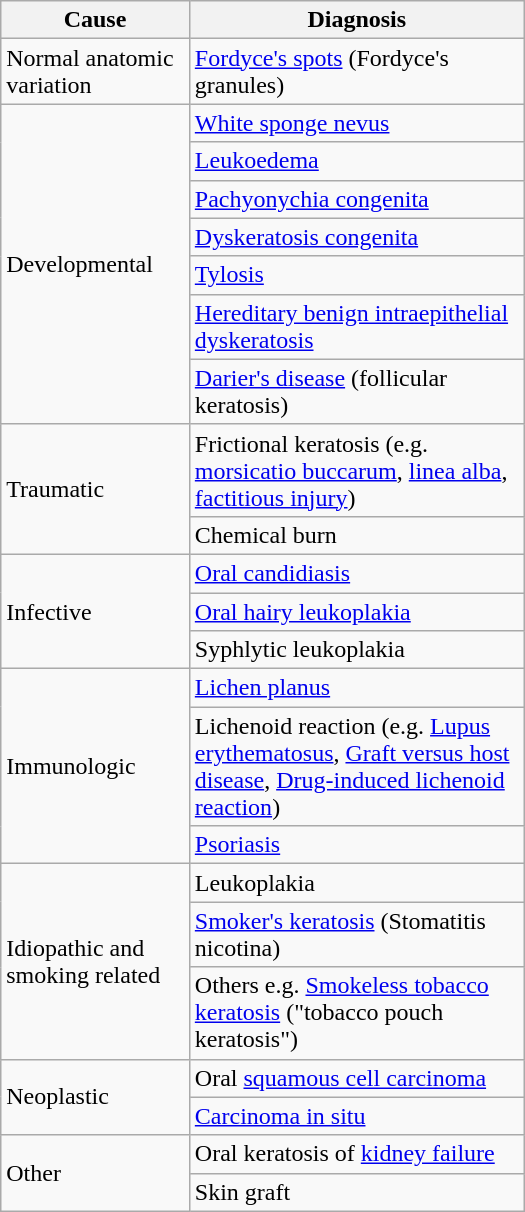<table class="wikitable" style="float:right; width:350px;">
<tr>
<th>Cause</th>
<th>Diagnosis</th>
</tr>
<tr>
<td>Normal anatomic variation</td>
<td><a href='#'>Fordyce's spots</a> (Fordyce's granules)</td>
</tr>
<tr>
<td rowspan="7">Developmental</td>
<td><a href='#'>White sponge nevus</a></td>
</tr>
<tr>
<td><a href='#'>Leukoedema</a></td>
</tr>
<tr>
<td><a href='#'>Pachyonychia congenita</a></td>
</tr>
<tr>
<td><a href='#'>Dyskeratosis congenita</a></td>
</tr>
<tr>
<td><a href='#'>Tylosis</a></td>
</tr>
<tr>
<td><a href='#'>Hereditary benign intraepithelial dyskeratosis</a></td>
</tr>
<tr>
<td><a href='#'>Darier's disease</a> (follicular keratosis)</td>
</tr>
<tr>
<td rowspan="2">Traumatic</td>
<td>Frictional keratosis (e.g. <a href='#'>morsicatio buccarum</a>, <a href='#'>linea alba</a>, <a href='#'>factitious injury</a>)</td>
</tr>
<tr>
<td>Chemical burn</td>
</tr>
<tr>
<td rowspan="3">Infective</td>
<td><a href='#'>Oral candidiasis</a></td>
</tr>
<tr>
<td><a href='#'>Oral hairy leukoplakia</a></td>
</tr>
<tr>
<td>Syphlytic leukoplakia</td>
</tr>
<tr>
<td rowspan="3">Immunologic</td>
<td><a href='#'>Lichen planus</a></td>
</tr>
<tr>
<td>Lichenoid reaction (e.g. <a href='#'>Lupus erythematosus</a>, <a href='#'>Graft versus host disease</a>, <a href='#'>Drug-induced lichenoid reaction</a>)</td>
</tr>
<tr>
<td><a href='#'>Psoriasis</a></td>
</tr>
<tr>
<td rowspan="3">Idiopathic and smoking related</td>
<td>Leukoplakia</td>
</tr>
<tr>
<td><a href='#'>Smoker's keratosis</a> (Stomatitis nicotina)</td>
</tr>
<tr>
<td>Others e.g. <a href='#'>Smokeless tobacco keratosis</a> ("tobacco pouch keratosis")</td>
</tr>
<tr>
<td rowspan="2">Neoplastic</td>
<td>Oral <a href='#'>squamous cell carcinoma</a></td>
</tr>
<tr>
<td><a href='#'>Carcinoma in situ</a></td>
</tr>
<tr>
<td rowspan="2">Other</td>
<td>Oral keratosis of <a href='#'>kidney failure</a></td>
</tr>
<tr>
<td>Skin graft</td>
</tr>
</table>
